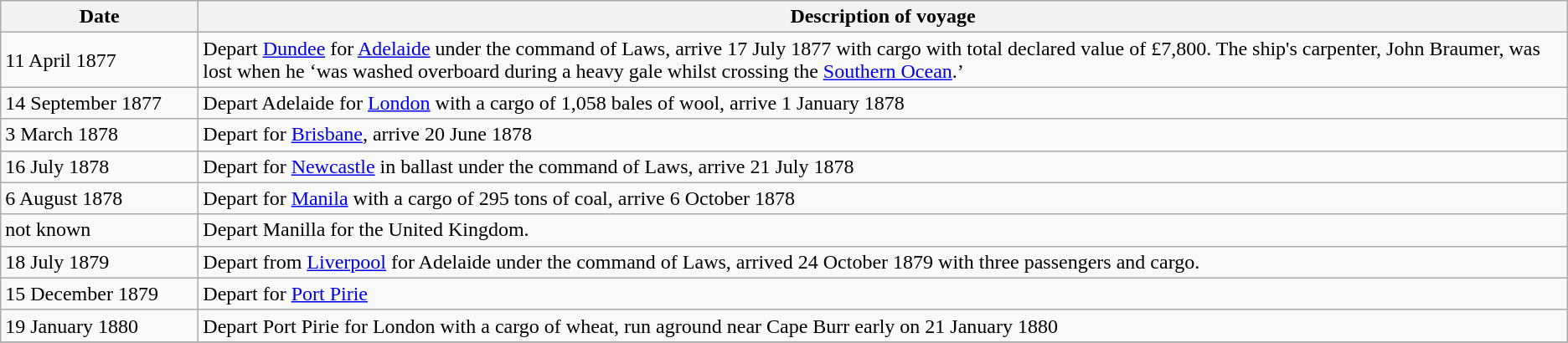<table class="wikitable">
<tr>
<th scope="col" width="150px">Date</th>
<th>Description of voyage</th>
</tr>
<tr>
<td>11 April 1877</td>
<td>Depart <a href='#'>Dundee</a> for <a href='#'>Adelaide</a> under the command of Laws, arrive 17 July 1877 with cargo with total declared value of £7,800.  The ship's carpenter, John Braumer, was lost when he ‘was washed overboard during a heavy gale whilst crossing the <a href='#'>Southern Ocean</a>.’</td>
</tr>
<tr>
<td>14 September 1877</td>
<td>Depart Adelaide for <a href='#'>London</a> with a cargo of 1,058 bales of wool, arrive 1 January 1878</td>
</tr>
<tr>
<td>3 March 1878</td>
<td>Depart for <a href='#'>Brisbane</a>, arrive 20 June 1878</td>
</tr>
<tr>
<td>16 July 1878</td>
<td>Depart for <a href='#'>Newcastle</a> in ballast under the command of Laws, arrive 21 July 1878</td>
</tr>
<tr>
<td>6 August 1878</td>
<td>Depart for <a href='#'>Manila</a> with a cargo of 295 tons of coal, arrive 6 October 1878</td>
</tr>
<tr>
<td>not known</td>
<td>Depart Manilla for the United Kingdom.</td>
</tr>
<tr>
<td>18 July 1879</td>
<td>Depart from <a href='#'>Liverpool</a> for Adelaide under the command of Laws, arrived 24 October 1879 with three passengers and cargo.</td>
</tr>
<tr>
<td>15 December 1879</td>
<td>Depart for <a href='#'>Port Pirie</a></td>
</tr>
<tr>
<td>19 January 1880</td>
<td>Depart Port Pirie for London with a cargo of wheat, run aground near Cape Burr early on 21 January 1880</td>
</tr>
<tr>
</tr>
</table>
